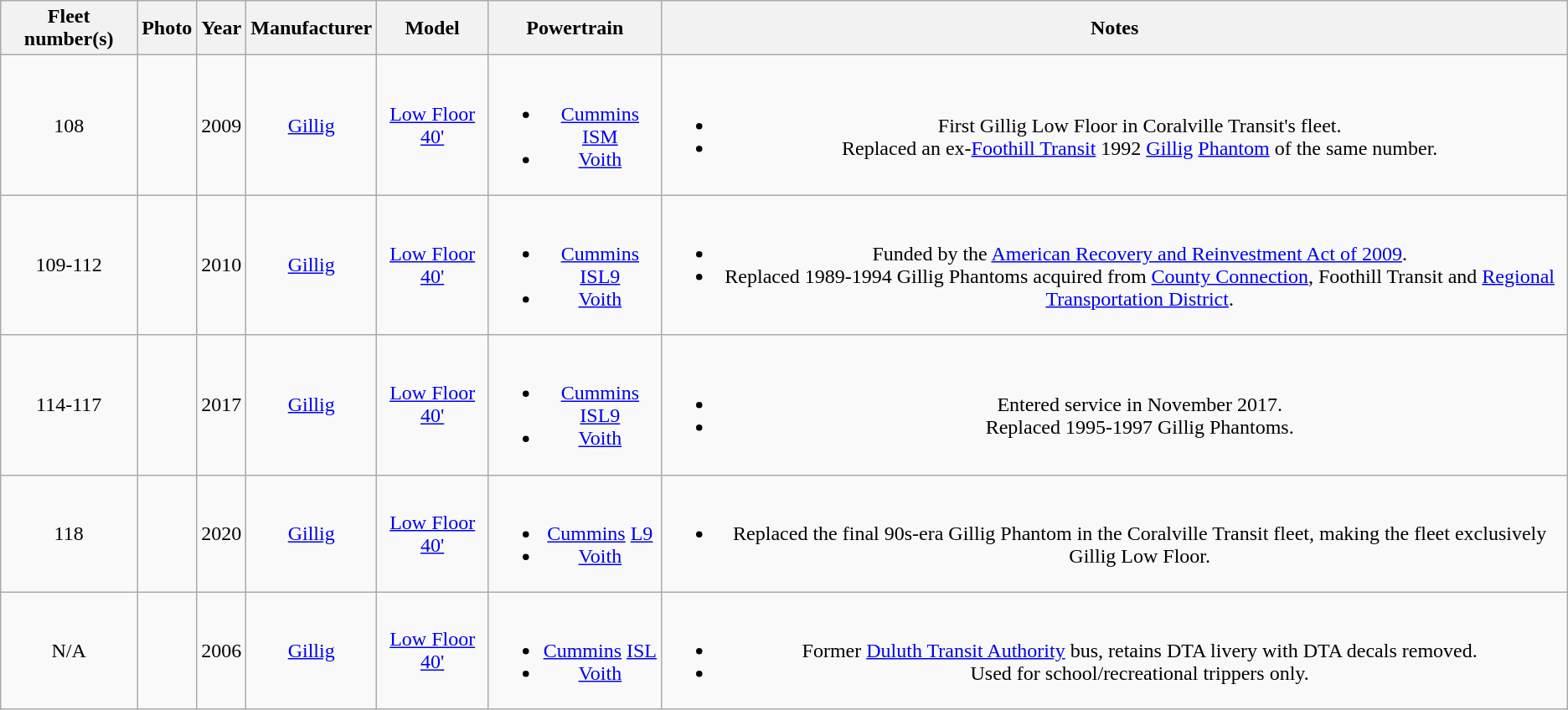<table class="wikitable">
<tr>
<th>Fleet number(s)</th>
<th>Photo</th>
<th>Year</th>
<th>Manufacturer</th>
<th>Model</th>
<th>Powertrain</th>
<th>Notes</th>
</tr>
<tr align="center">
<td>108</td>
<td></td>
<td>2009</td>
<td><a href='#'>Gillig</a></td>
<td><a href='#'>Low Floor 40'</a></td>
<td><br><ul><li><a href='#'>Cummins</a> <a href='#'>ISM</a></li><li><a href='#'>Voith</a></li></ul></td>
<td><br><ul><li>First Gillig Low Floor in Coralville Transit's fleet.</li><li>Replaced an ex-<a href='#'>Foothill Transit</a> 1992 <a href='#'>Gillig</a> <a href='#'>Phantom</a> of the same number.</li></ul></td>
</tr>
<tr align="center">
<td>109-112</td>
<td></td>
<td>2010</td>
<td><a href='#'>Gillig</a></td>
<td><a href='#'>Low Floor 40'</a></td>
<td><br><ul><li><a href='#'>Cummins</a> <a href='#'>ISL9</a></li><li><a href='#'>Voith</a></li></ul></td>
<td><br><ul><li>Funded by the <a href='#'>American Recovery and Reinvestment Act of 2009</a>.</li><li>Replaced 1989-1994 Gillig Phantoms acquired from <a href='#'>County Connection</a>, Foothill Transit and <a href='#'>Regional Transportation District</a>.</li></ul></td>
</tr>
<tr align="center">
<td>114-117</td>
<td></td>
<td>2017</td>
<td><a href='#'>Gillig</a></td>
<td><a href='#'>Low Floor 40'</a></td>
<td><br><ul><li><a href='#'>Cummins</a> <a href='#'>ISL9</a></li><li><a href='#'>Voith</a></li></ul></td>
<td><br><ul><li>Entered service in November 2017.</li><li>Replaced 1995-1997 Gillig Phantoms.</li></ul></td>
</tr>
<tr align="center">
<td>118</td>
<td></td>
<td>2020</td>
<td><a href='#'>Gillig</a></td>
<td><a href='#'>Low Floor 40'</a></td>
<td><br><ul><li><a href='#'>Cummins</a> <a href='#'>L9</a></li><li><a href='#'>Voith</a></li></ul></td>
<td><br><ul><li>Replaced the final 90s-era Gillig Phantom in the Coralville Transit fleet, making the fleet exclusively Gillig Low Floor.</li></ul></td>
</tr>
<tr align="center">
<td>N/A</td>
<td></td>
<td>2006</td>
<td><a href='#'>Gillig</a></td>
<td><a href='#'>Low Floor 40'</a></td>
<td><br><ul><li><a href='#'>Cummins</a> <a href='#'>ISL</a></li><li><a href='#'>Voith</a></li></ul></td>
<td><br><ul><li>Former <a href='#'>Duluth Transit Authority</a> bus, retains DTA livery with DTA decals removed.</li><li>Used for school/recreational trippers only.</li></ul></td>
</tr>
</table>
